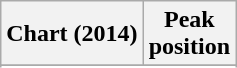<table class="wikitable sortable plainrowheaders">
<tr>
<th>Chart (2014)</th>
<th>Peak<br>position</th>
</tr>
<tr>
</tr>
<tr>
</tr>
</table>
